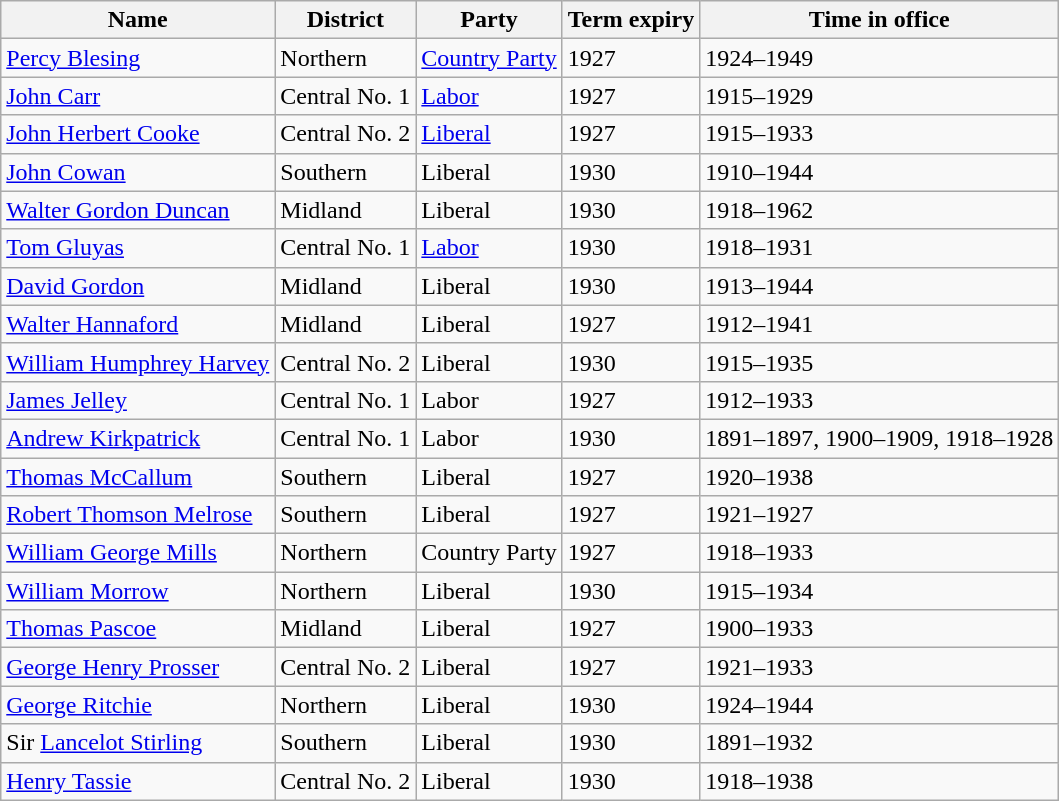<table class="wikitable sortable">
<tr>
<th>Name</th>
<th>District</th>
<th>Party</th>
<th>Term expiry</th>
<th>Time in office</th>
</tr>
<tr>
<td><a href='#'>Percy Blesing</a></td>
<td>Northern</td>
<td><a href='#'>Country Party</a></td>
<td>1927</td>
<td>1924–1949</td>
</tr>
<tr>
<td><a href='#'>John Carr</a></td>
<td>Central No. 1</td>
<td><a href='#'>Labor</a></td>
<td>1927</td>
<td>1915–1929</td>
</tr>
<tr>
<td><a href='#'>John Herbert Cooke</a></td>
<td>Central No. 2</td>
<td><a href='#'>Liberal</a></td>
<td>1927</td>
<td>1915–1933</td>
</tr>
<tr>
<td><a href='#'>John Cowan</a></td>
<td>Southern</td>
<td>Liberal</td>
<td>1930</td>
<td>1910–1944</td>
</tr>
<tr>
<td><a href='#'>Walter Gordon Duncan</a></td>
<td>Midland</td>
<td>Liberal</td>
<td>1930</td>
<td>1918–1962</td>
</tr>
<tr>
<td><a href='#'>Tom Gluyas</a></td>
<td>Central No. 1</td>
<td><a href='#'>Labor</a></td>
<td>1930</td>
<td>1918–1931</td>
</tr>
<tr>
<td><a href='#'>David Gordon</a></td>
<td>Midland</td>
<td>Liberal</td>
<td>1930</td>
<td>1913–1944</td>
</tr>
<tr>
<td><a href='#'>Walter Hannaford</a></td>
<td>Midland</td>
<td>Liberal</td>
<td>1927</td>
<td>1912–1941</td>
</tr>
<tr>
<td><a href='#'>William Humphrey Harvey</a></td>
<td>Central No. 2</td>
<td>Liberal</td>
<td>1930</td>
<td>1915–1935</td>
</tr>
<tr>
<td><a href='#'>James Jelley</a></td>
<td>Central No. 1</td>
<td>Labor</td>
<td>1927</td>
<td>1912–1933</td>
</tr>
<tr>
<td><a href='#'>Andrew Kirkpatrick</a></td>
<td>Central No. 1</td>
<td>Labor</td>
<td>1930</td>
<td>1891–1897, 1900–1909, 1918–1928</td>
</tr>
<tr>
<td><a href='#'>Thomas McCallum</a></td>
<td>Southern</td>
<td>Liberal</td>
<td>1927</td>
<td>1920–1938</td>
</tr>
<tr>
<td><a href='#'>Robert Thomson Melrose</a></td>
<td>Southern</td>
<td>Liberal</td>
<td>1927</td>
<td>1921–1927</td>
</tr>
<tr>
<td><a href='#'>William George Mills</a></td>
<td>Northern</td>
<td>Country Party</td>
<td>1927</td>
<td>1918–1933</td>
</tr>
<tr>
<td><a href='#'>William Morrow</a></td>
<td>Northern</td>
<td>Liberal</td>
<td>1930</td>
<td>1915–1934</td>
</tr>
<tr>
<td><a href='#'>Thomas Pascoe</a></td>
<td>Midland</td>
<td>Liberal</td>
<td>1927</td>
<td>1900–1933</td>
</tr>
<tr>
<td><a href='#'>George Henry Prosser</a></td>
<td>Central No. 2</td>
<td>Liberal</td>
<td>1927</td>
<td>1921–1933</td>
</tr>
<tr>
<td><a href='#'>George Ritchie</a></td>
<td>Northern</td>
<td>Liberal</td>
<td>1930</td>
<td>1924–1944</td>
</tr>
<tr>
<td>Sir <a href='#'>Lancelot Stirling</a></td>
<td>Southern</td>
<td>Liberal</td>
<td>1930</td>
<td>1891–1932</td>
</tr>
<tr>
<td><a href='#'>Henry Tassie</a></td>
<td>Central No. 2</td>
<td>Liberal</td>
<td>1930</td>
<td>1918–1938</td>
</tr>
</table>
